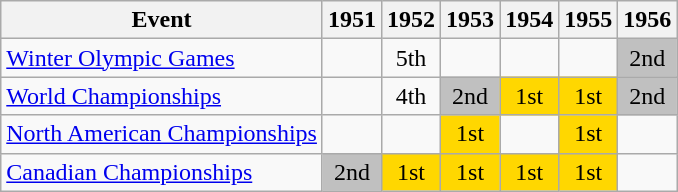<table class="wikitable">
<tr>
<th>Event</th>
<th>1951</th>
<th>1952</th>
<th>1953</th>
<th>1954</th>
<th>1955</th>
<th>1956</th>
</tr>
<tr>
<td><a href='#'>Winter Olympic Games</a></td>
<td></td>
<td align="center">5th</td>
<td></td>
<td></td>
<td></td>
<td align="center" bgcolor="silver">2nd</td>
</tr>
<tr>
<td><a href='#'>World Championships</a></td>
<td></td>
<td align="center">4th</td>
<td align="center" bgcolor="silver">2nd</td>
<td align="center" bgcolor="gold">1st</td>
<td align="center" bgcolor="gold">1st</td>
<td align="center" bgcolor="silver">2nd</td>
</tr>
<tr>
<td><a href='#'>North American Championships</a></td>
<td></td>
<td></td>
<td align="center" bgcolor="gold">1st</td>
<td></td>
<td align="center" bgcolor="gold">1st</td>
<td></td>
</tr>
<tr>
<td><a href='#'>Canadian Championships</a></td>
<td align="center" bgcolor="silver">2nd</td>
<td align="center" bgcolor="gold">1st</td>
<td align="center" bgcolor="gold">1st</td>
<td align="center" bgcolor="gold">1st</td>
<td align="center" bgcolor="gold">1st</td>
<td></td>
</tr>
</table>
